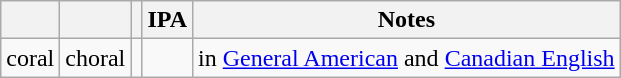<table class="wikitable sortable mw-collapsible mw-collapsed">
<tr>
<th></th>
<th></th>
<th></th>
<th>IPA</th>
<th>Notes</th>
</tr>
<tr>
<td>coral</td>
<td>choral</td>
<td></td>
<td></td>
<td>in <a href='#'>General American</a> and <a href='#'>Canadian English</a></td>
</tr>
</table>
